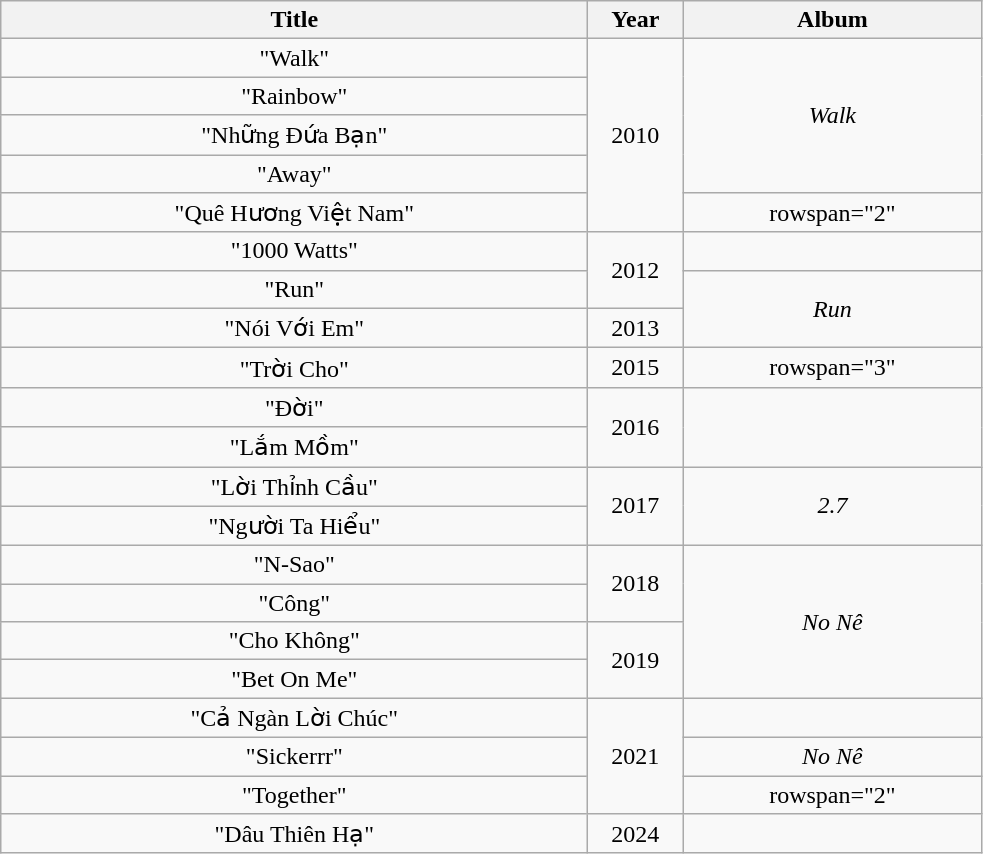<table class="wikitable plainrowheaders" style="text-align:center;">
<tr>
<th scope="col" style="width:24em;">Title</th>
<th scope="col" style="width:3.5em;">Year</th>
<th scope="col" style="width:12em;">Album</th>
</tr>
<tr>
<td scope="row">"Walk"</td>
<td rowspan="5">2010</td>
<td rowspan="4"><em>Walk</em></td>
</tr>
<tr>
<td scope="row">"Rainbow"</td>
</tr>
<tr>
<td scope="row">"Những Đứa Bạn"</td>
</tr>
<tr>
<td scope="row">"Away"</td>
</tr>
<tr>
<td scope="row">"Quê Hương Việt Nam" </td>
<td>rowspan="2" </td>
</tr>
<tr>
<td scope="row">"1000 Watts"</td>
<td rowspan="2">2012</td>
</tr>
<tr>
<td scope="row">"Run"</td>
<td rowspan="2"><em>Run</em></td>
</tr>
<tr>
<td scope="row">"Nói Với Em"</td>
<td>2013</td>
</tr>
<tr>
<td scope="row">"Trời Cho" </td>
<td>2015</td>
<td>rowspan="3" </td>
</tr>
<tr>
<td scope="row">"Đời"</td>
<td rowspan="2">2016</td>
</tr>
<tr>
<td scope="row">"Lắm Mồm"</td>
</tr>
<tr>
<td scope="row">"Lời Thỉnh Cầu" </td>
<td rowspan="2">2017</td>
<td rowspan=2"><em>2.7</em></td>
</tr>
<tr>
<td scope="row">"Người Ta Hiểu" </td>
</tr>
<tr>
<td scope="row">"N-Sao"</td>
<td rowspan="2">2018</td>
<td rowspan="4"><em>No Nê</em></td>
</tr>
<tr>
<td scope="row">"Công"</td>
</tr>
<tr>
<td scope="row">"Cho Không"</td>
<td rowspan="2">2019</td>
</tr>
<tr>
<td scope="row">"Bet On Me"</td>
</tr>
<tr>
<td scope="row">"Cả Ngàn Lời Chúc" </td>
<td rowspan="3">2021</td>
<td></td>
</tr>
<tr>
<td scope="row">"Sickerrr"</td>
<td><em>No Nê</em></td>
</tr>
<tr>
<td scope="row">"Together" </td>
<td>rowspan="2" </td>
</tr>
<tr>
<td>"Dâu Thiên Hạ"</td>
<td>2024</td>
</tr>
</table>
